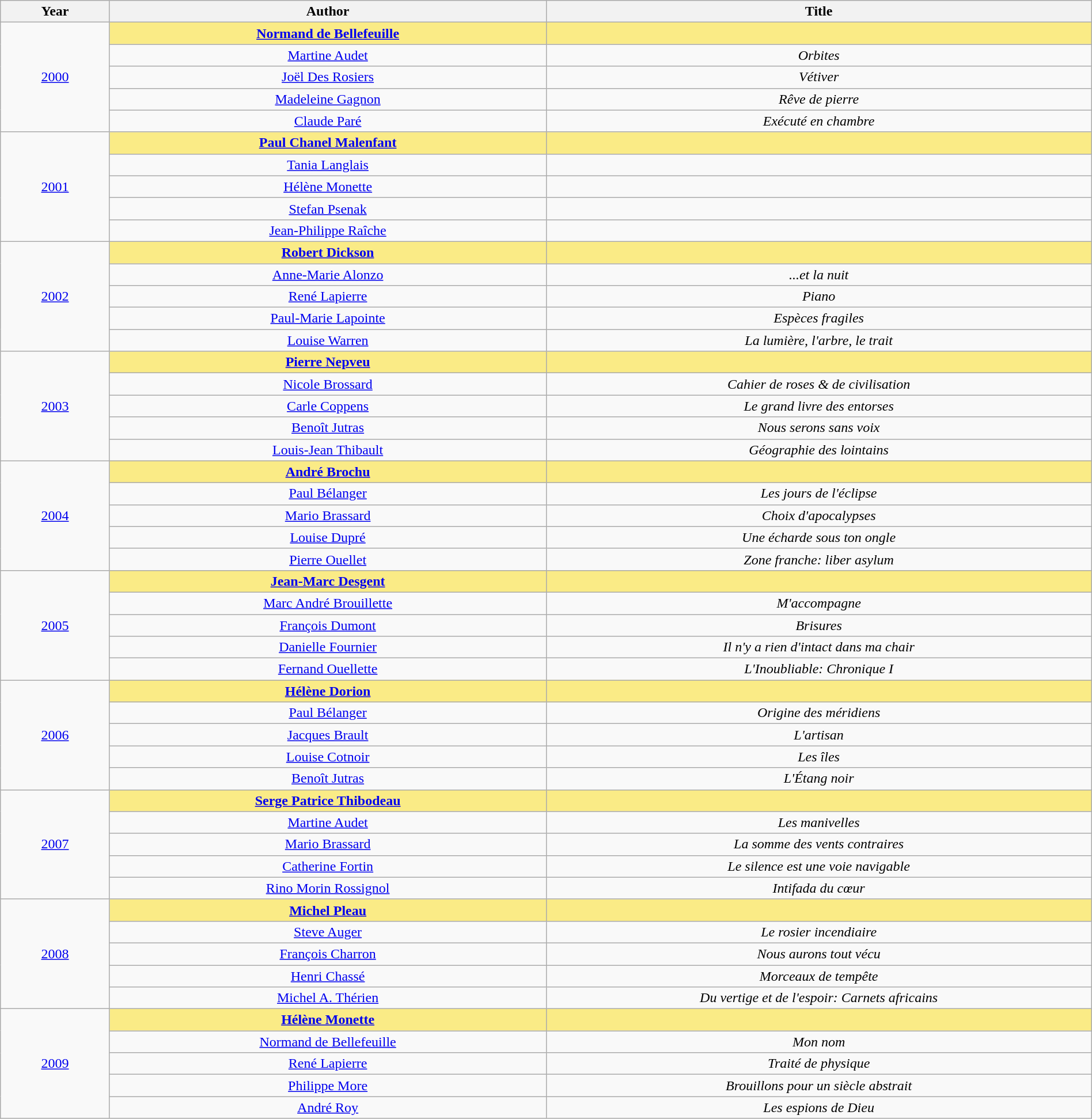<table class="wikitable" width="100%">
<tr>
<th>Year</th>
<th width="40%">Author</th>
<th width="50%">Title</th>
</tr>
<tr>
<td align="center" rowspan="5"><a href='#'>2000</a></td>
<td align="center" style="background:#FAEB86"><strong><a href='#'>Normand de Bellefeuille</a></strong></td>
<td align="center" style="background:#FAEB86"><strong><em></em></strong></td>
</tr>
<tr>
<td align="center"><a href='#'>Martine Audet</a></td>
<td align="center"><em>Orbites</em></td>
</tr>
<tr>
<td align="center"><a href='#'>Joël Des Rosiers</a></td>
<td align="center"><em>Vétiver</em></td>
</tr>
<tr>
<td align="center"><a href='#'>Madeleine Gagnon</a></td>
<td align="center"><em>Rêve de pierre</em></td>
</tr>
<tr>
<td align="center"><a href='#'>Claude Paré</a></td>
<td align="center"><em>Exécuté en chambre</em></td>
</tr>
<tr>
<td align="center" rowspan="5"><a href='#'>2001</a></td>
<td align="center" style="background:#FAEB86"><strong><a href='#'>Paul Chanel Malenfant</a></strong></td>
<td align="center" style="background:#FAEB86"><strong><em></em></strong></td>
</tr>
<tr>
<td align="center"><a href='#'>Tania Langlais</a></td>
<td align="center"><em></em></td>
</tr>
<tr>
<td align="center"><a href='#'>Hélène Monette</a></td>
<td align="center"><em></em></td>
</tr>
<tr>
<td align="center"><a href='#'>Stefan Psenak</a></td>
<td align="center"><em></em></td>
</tr>
<tr>
<td align="center"><a href='#'>Jean-Philippe Raîche</a></td>
<td align="center"><em></em></td>
</tr>
<tr>
<td align="center" rowspan="5"><a href='#'>2002</a></td>
<td align="center" style="background:#FAEB86"><strong><a href='#'>Robert Dickson</a></strong></td>
<td align="center" style="background:#FAEB86"><strong><em></em></strong></td>
</tr>
<tr>
<td align="center"><a href='#'>Anne-Marie Alonzo</a></td>
<td align="center"><em>...et la nuit</em></td>
</tr>
<tr>
<td align="center"><a href='#'>René Lapierre</a></td>
<td align="center"><em>Piano</em></td>
</tr>
<tr>
<td align="center"><a href='#'>Paul-Marie Lapointe</a></td>
<td align="center"><em>Espèces fragiles</em></td>
</tr>
<tr>
<td align="center"><a href='#'>Louise Warren</a></td>
<td align="center"><em>La lumière, l'arbre, le trait</em></td>
</tr>
<tr>
<td align="center" rowspan="5"><a href='#'>2003</a></td>
<td align="center" style="background:#FAEB86"><strong><a href='#'>Pierre Nepveu</a></strong></td>
<td align="center" style="background:#FAEB86"><strong><em></em></strong></td>
</tr>
<tr>
<td align="center"><a href='#'>Nicole Brossard</a></td>
<td align="center"><em>Cahier de roses & de civilisation</em></td>
</tr>
<tr>
<td align="center"><a href='#'>Carle Coppens</a></td>
<td align="center"><em>Le grand livre des entorses</em></td>
</tr>
<tr>
<td align="center"><a href='#'>Benoît Jutras</a></td>
<td align="center"><em>Nous serons sans voix</em></td>
</tr>
<tr>
<td align="center"><a href='#'>Louis-Jean Thibault</a></td>
<td align="center"><em>Géographie des lointains</em></td>
</tr>
<tr>
<td align="center" rowspan="5"><a href='#'>2004</a></td>
<td align="center" style="background:#FAEB86"><strong><a href='#'>André Brochu</a></strong></td>
<td align="center" style="background:#FAEB86"><strong><em></em></strong></td>
</tr>
<tr>
<td align="center"><a href='#'>Paul Bélanger</a></td>
<td align="center"><em>Les jours de l'éclipse</em></td>
</tr>
<tr>
<td align="center"><a href='#'>Mario Brassard</a></td>
<td align="center"><em>Choix d'apocalypses</em></td>
</tr>
<tr>
<td align="center"><a href='#'>Louise Dupré</a></td>
<td align="center"><em>Une écharde sous ton ongle</em></td>
</tr>
<tr>
<td align="center"><a href='#'>Pierre Ouellet</a></td>
<td align="center"><em>Zone franche: liber asylum</em></td>
</tr>
<tr>
<td align="center" rowspan="5"><a href='#'>2005</a></td>
<td align="center" style="background:#FAEB86"><strong><a href='#'>Jean-Marc Desgent</a></strong></td>
<td align="center" style="background:#FAEB86"><strong><em></em></strong></td>
</tr>
<tr>
<td align="center"><a href='#'>Marc André Brouillette</a></td>
<td align="center"><em>M'accompagne</em></td>
</tr>
<tr>
<td align="center"><a href='#'>François Dumont</a></td>
<td align="center"><em>Brisures</em></td>
</tr>
<tr>
<td align="center"><a href='#'>Danielle Fournier</a></td>
<td align="center"><em>Il n'y a rien d'intact dans ma chair</em></td>
</tr>
<tr>
<td align="center"><a href='#'>Fernand Ouellette</a></td>
<td align="center"><em>L'Inoubliable: Chronique I</em></td>
</tr>
<tr>
<td align="center" rowspan="5"><a href='#'>2006</a></td>
<td align="center" style="background:#FAEB86"><strong><a href='#'>Hélène Dorion</a></strong></td>
<td align="center" style="background:#FAEB86"><strong><em></em></strong></td>
</tr>
<tr>
<td align="center"><a href='#'>Paul Bélanger</a></td>
<td align="center"><em>Origine des méridiens</em></td>
</tr>
<tr>
<td align="center"><a href='#'>Jacques Brault</a></td>
<td align="center"><em>L'artisan</em></td>
</tr>
<tr>
<td align="center"><a href='#'>Louise Cotnoir</a></td>
<td align="center"><em>Les îles</em></td>
</tr>
<tr>
<td align="center"><a href='#'>Benoît Jutras</a></td>
<td align="center"><em>L'Étang noir</em></td>
</tr>
<tr>
<td align="center" rowspan="5"><a href='#'>2007</a></td>
<td align="center" style="background:#FAEB86"><strong><a href='#'>Serge Patrice Thibodeau</a></strong></td>
<td align="center" style="background:#FAEB86"><strong><em></em></strong></td>
</tr>
<tr>
<td align="center"><a href='#'>Martine Audet</a></td>
<td align="center"><em>Les manivelles</em></td>
</tr>
<tr>
<td align="center"><a href='#'>Mario Brassard</a></td>
<td align="center"><em>La somme des vents contraires</em></td>
</tr>
<tr>
<td align="center"><a href='#'>Catherine Fortin</a></td>
<td align="center"><em>Le silence est une voie navigable</em></td>
</tr>
<tr>
<td align="center"><a href='#'>Rino Morin Rossignol</a></td>
<td align="center"><em>Intifada du cœur</em></td>
</tr>
<tr>
<td align="center" rowspan="5"><a href='#'>2008</a></td>
<td align="center" style="background:#FAEB86"><strong><a href='#'>Michel Pleau</a></strong></td>
<td align="center" style="background:#FAEB86"><strong><em></em></strong></td>
</tr>
<tr>
<td align="center"><a href='#'>Steve Auger</a></td>
<td align="center"><em>Le rosier incendiaire</em></td>
</tr>
<tr>
<td align="center"><a href='#'>François Charron</a></td>
<td align="center"><em>Nous aurons tout vécu</em></td>
</tr>
<tr>
<td align="center"><a href='#'>Henri Chassé</a></td>
<td align="center"><em>Morceaux de tempête</em></td>
</tr>
<tr>
<td align="center"><a href='#'>Michel A. Thérien</a></td>
<td align="center"><em>Du vertige et de l'espoir: Carnets africains</em></td>
</tr>
<tr>
<td align="center" rowspan="5"><a href='#'>2009</a></td>
<td align="center" style="background:#FAEB86"><strong><a href='#'>Hélène Monette</a></strong></td>
<td align="center" style="background:#FAEB86"><strong><em></em></strong></td>
</tr>
<tr>
<td align="center"><a href='#'>Normand de Bellefeuille</a></td>
<td align="center"><em>Mon nom</em></td>
</tr>
<tr>
<td align="center"><a href='#'>René Lapierre</a></td>
<td align="center"><em>Traité de physique</em></td>
</tr>
<tr>
<td align="center"><a href='#'>Philippe More</a></td>
<td align="center"><em>Brouillons pour un siècle abstrait</em></td>
</tr>
<tr>
<td align="center"><a href='#'>André Roy</a></td>
<td align="center"><em>Les espions de Dieu</em></td>
</tr>
</table>
